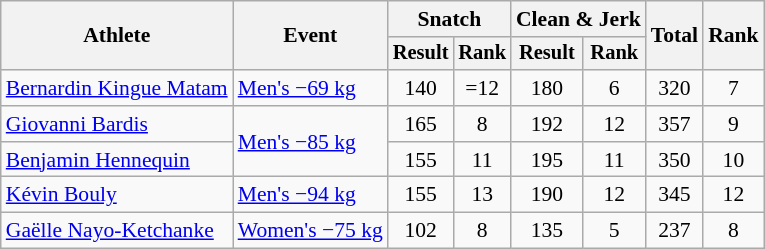<table class="wikitable" style="font-size:90%">
<tr>
<th rowspan="2">Athlete</th>
<th rowspan="2">Event</th>
<th colspan="2">Snatch</th>
<th colspan="2">Clean & Jerk</th>
<th rowspan="2">Total</th>
<th rowspan="2">Rank</th>
</tr>
<tr style="font-size:95%">
<th>Result</th>
<th>Rank</th>
<th>Result</th>
<th>Rank</th>
</tr>
<tr align=center>
<td align=left><a href='#'>Bernardin Kingue Matam</a></td>
<td align=left><a href='#'>Men's −69 kg</a></td>
<td>140</td>
<td>=12</td>
<td>180</td>
<td>6</td>
<td>320</td>
<td>7</td>
</tr>
<tr align=center>
<td align=left><a href='#'>Giovanni Bardis</a></td>
<td style="text-align:left;" rowspan="2"><a href='#'>Men's −85 kg</a></td>
<td>165</td>
<td>8</td>
<td>192</td>
<td>12</td>
<td>357</td>
<td>9</td>
</tr>
<tr align=center>
<td align=left><a href='#'>Benjamin Hennequin</a></td>
<td>155</td>
<td>11</td>
<td>195</td>
<td>11</td>
<td>350</td>
<td>10</td>
</tr>
<tr align=center>
<td align=left><a href='#'>Kévin Bouly</a></td>
<td align=left><a href='#'>Men's −94 kg</a></td>
<td>155</td>
<td>13</td>
<td>190</td>
<td>12</td>
<td>345</td>
<td>12</td>
</tr>
<tr align=center>
<td align=left><a href='#'>Gaëlle Nayo-Ketchanke</a></td>
<td align=left><a href='#'>Women's −75 kg</a></td>
<td>102</td>
<td>8</td>
<td>135</td>
<td>5</td>
<td>237</td>
<td>8</td>
</tr>
</table>
